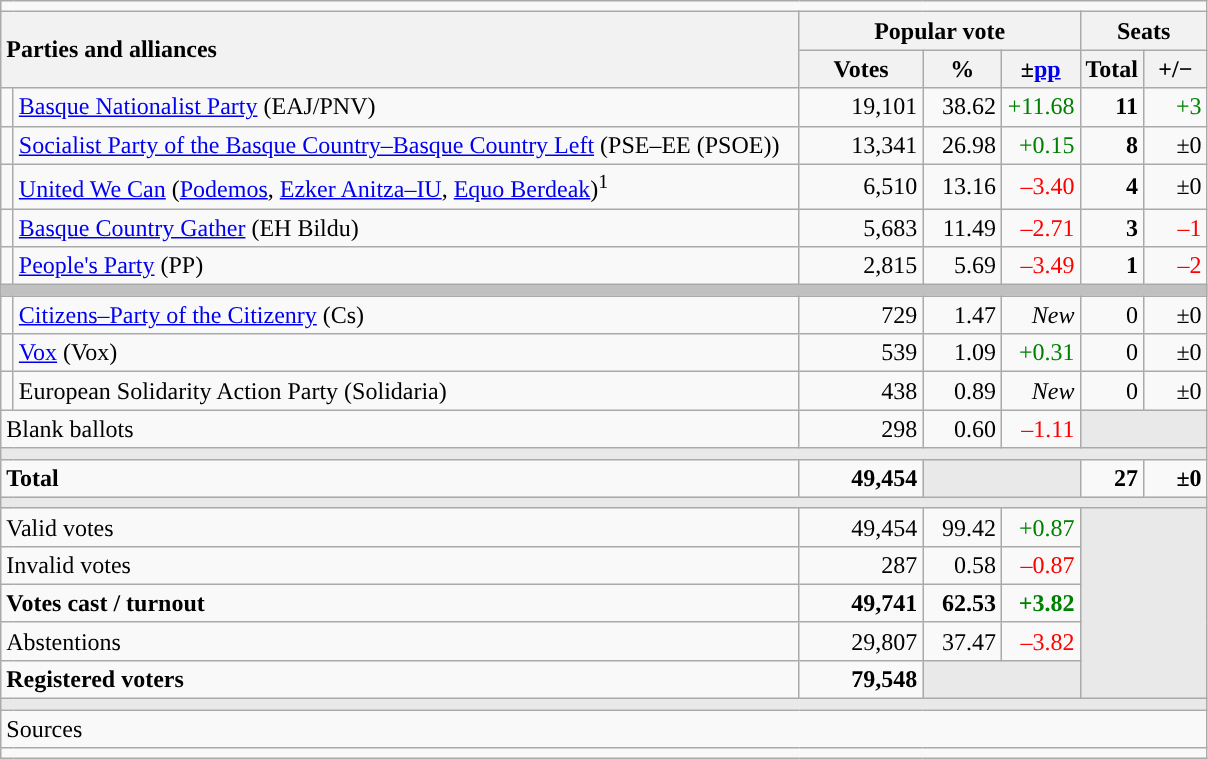<table class="wikitable" style="text-align:right;">
<tr>
<td colspan="7"></td>
</tr>
<tr>
<th style="text-align:left;" rowspan="2" colspan="2" width="525">Parties and alliances</th>
<th colspan="3">Popular vote</th>
<th colspan="2">Seats</th>
</tr>
<tr>
<th width="75">Votes</th>
<th width="45">%</th>
<th width="45">±<a href='#'>pp</a></th>
<th width="35">Total</th>
<th width="35">+/−</th>
</tr>
<tr>
<td width="1" style="color:inherit;background:"></td>
<td align="left"><a href='#'>Basque Nationalist Party</a> (EAJ/PNV)</td>
<td>19,101</td>
<td>38.62</td>
<td style="color:green;">+11.68</td>
<td><strong>11</strong></td>
<td style="color:green;">+3</td>
</tr>
<tr>
<td style="color:inherit;background:"></td>
<td align="left"><a href='#'>Socialist Party of the Basque Country–Basque Country Left</a> (PSE–EE (PSOE))</td>
<td>13,341</td>
<td>26.98</td>
<td style="color:green;">+0.15</td>
<td><strong>8</strong></td>
<td>±0</td>
</tr>
<tr>
<td style="color:inherit;background:"></td>
<td align="left"><a href='#'>United We Can</a> (<a href='#'>Podemos</a>, <a href='#'>Ezker Anitza–IU</a>, <a href='#'>Equo Berdeak</a>)<sup>1</sup></td>
<td>6,510</td>
<td>13.16</td>
<td style="color:red;">–3.40</td>
<td><strong>4</strong></td>
<td>±0</td>
</tr>
<tr>
<td style="color:inherit;background:"></td>
<td align="left"><a href='#'>Basque Country Gather</a> (EH Bildu)</td>
<td>5,683</td>
<td>11.49</td>
<td style="color:red;">–2.71</td>
<td><strong>3</strong></td>
<td style="color:red;">–1</td>
</tr>
<tr>
<td style="color:inherit;background:"></td>
<td align="left"><a href='#'>People's Party</a> (PP)</td>
<td>2,815</td>
<td>5.69</td>
<td style="color:red;">–3.49</td>
<td><strong>1</strong></td>
<td style="color:red;">–2</td>
</tr>
<tr>
<td colspan="7" bgcolor="#C0C0C0"></td>
</tr>
<tr>
<td style="color:inherit;background:"></td>
<td align="left"><a href='#'>Citizens–Party of the Citizenry</a> (Cs)</td>
<td>729</td>
<td>1.47</td>
<td><em>New</em></td>
<td>0</td>
<td>±0</td>
</tr>
<tr>
<td style="color:inherit;background:"></td>
<td align="left"><a href='#'>Vox</a> (Vox)</td>
<td>539</td>
<td>1.09</td>
<td style="color:green;">+0.31</td>
<td>0</td>
<td>±0</td>
</tr>
<tr>
<td style="color:inherit;background:"></td>
<td align="left">European Solidarity Action Party (Solidaria)</td>
<td>438</td>
<td>0.89</td>
<td><em>New</em></td>
<td>0</td>
<td>±0</td>
</tr>
<tr>
<td align="left" colspan="2">Blank ballots</td>
<td>298</td>
<td>0.60</td>
<td style="color:red;">–1.11</td>
<td bgcolor="#E9E9E9" colspan="2"></td>
</tr>
<tr>
<td colspan="7" bgcolor="#E9E9E9"></td>
</tr>
<tr style="font-weight:bold;">
<td align="left" colspan="2">Total</td>
<td>49,454</td>
<td bgcolor="#E9E9E9" colspan="2"></td>
<td>27</td>
<td>±0</td>
</tr>
<tr>
<td colspan="7" bgcolor="#E9E9E9"></td>
</tr>
<tr>
<td align="left" colspan="2">Valid votes</td>
<td>49,454</td>
<td>99.42</td>
<td style="color:green;">+0.87</td>
<td bgcolor="#E9E9E9" colspan="2" rowspan="5"></td>
</tr>
<tr>
<td align="left" colspan="2">Invalid votes</td>
<td>287</td>
<td>0.58</td>
<td style="color:red;">–0.87</td>
</tr>
<tr style="font-weight:bold;">
<td align="left" colspan="2">Votes cast / turnout</td>
<td>49,741</td>
<td>62.53</td>
<td style="color:green;">+3.82</td>
</tr>
<tr>
<td align="left" colspan="2">Abstentions</td>
<td>29,807</td>
<td>37.47</td>
<td style="color:red;">–3.82</td>
</tr>
<tr style="font-weight:bold;">
<td align="left" colspan="2">Registered voters</td>
<td>79,548</td>
<td bgcolor="#E9E9E9" colspan="2"></td>
</tr>
<tr>
<td colspan="7" bgcolor="#E9E9E9"></td>
</tr>
<tr>
<td align="left" colspan="7">Sources</td>
</tr>
<tr>
<td colspan="7" style="text-align:left; max-width:790px;"></td>
</tr>
</table>
